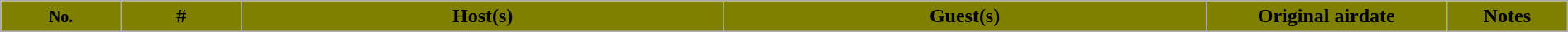<table class="wikitable" style="width:100%;">
<tr style="color:black">
<th style="background:#808000;" width="5%"><small>No.</small></th>
<th style="background:#808000;" width="5%">#</th>
<th style="background:#808000;" width="20%">Host(s)</th>
<th style="background:#808000;" width="20%">Guest(s)</th>
<th style="background:#808000;" width="10%">Original airdate</th>
<th style="background:#808000;" width="5%">Notes</th>
</tr>
<tr>
</tr>
</table>
